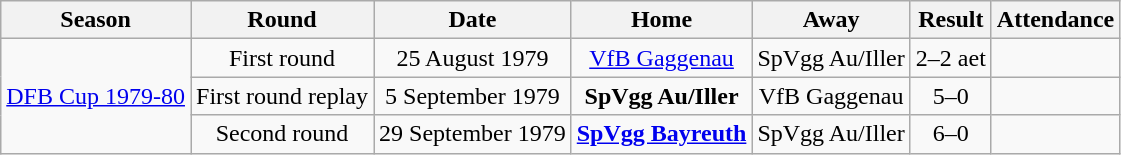<table class="wikitable">
<tr>
<th>Season</th>
<th>Round</th>
<th>Date</th>
<th>Home</th>
<th>Away</th>
<th>Result</th>
<th>Attendance</th>
</tr>
<tr align="center">
<td rowspan=3><a href='#'>DFB Cup 1979-80</a></td>
<td>First round</td>
<td>25 August 1979</td>
<td><a href='#'>VfB Gaggenau</a></td>
<td>SpVgg Au/Iller</td>
<td>2–2 aet</td>
<td></td>
</tr>
<tr align="center">
<td>First round replay</td>
<td>5 September 1979</td>
<td><strong>SpVgg Au/Iller</strong></td>
<td>VfB Gaggenau</td>
<td>5–0</td>
<td></td>
</tr>
<tr align="center">
<td>Second round</td>
<td>29 September 1979</td>
<td><strong><a href='#'>SpVgg Bayreuth</a></strong></td>
<td>SpVgg Au/Iller</td>
<td>6–0</td>
<td></td>
</tr>
</table>
